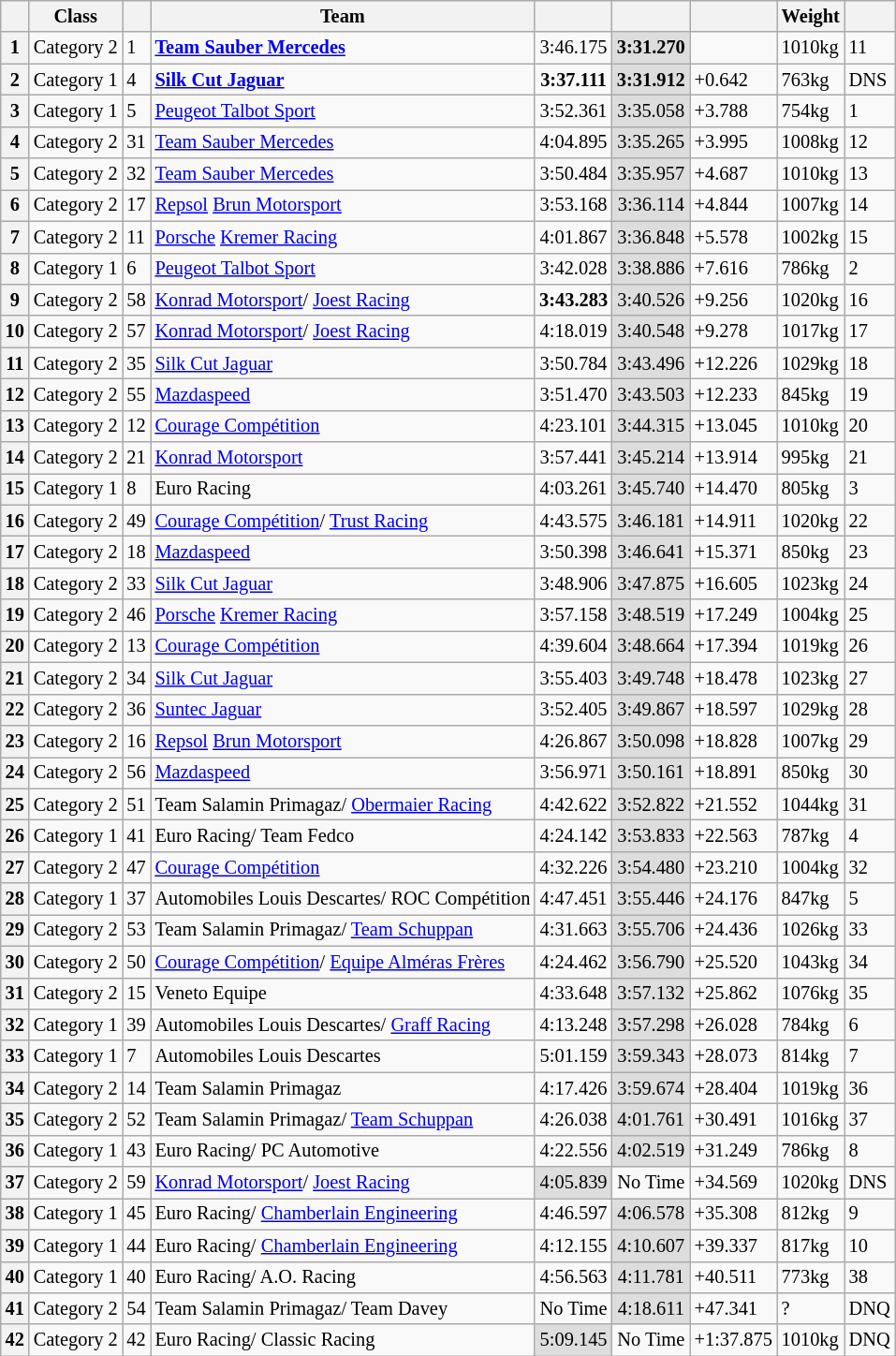<table class="wikitable sortable" style="font-size: 85%;">
<tr>
<th scope=col></th>
<th scope=col>Class</th>
<th scope=col></th>
<th scope=col>Team</th>
<th scope=col></th>
<th></th>
<th scope=col></th>
<th scope=col>Weight</th>
<th scope=col></th>
</tr>
<tr>
<th>1</th>
<td>Category 2</td>
<td>1</td>
<td><strong> <a href='#'>Team Sauber Mercedes</a></strong></td>
<td align="center">3:46.175</td>
<td align="center" style="background:#ddd;"><strong>3:31.270</strong></td>
<td></td>
<td>1010kg</td>
<td>11</td>
</tr>
<tr>
<th>2</th>
<td>Category 1</td>
<td>4</td>
<td><strong> <a href='#'>Silk Cut Jaguar</a></strong></td>
<td align="center"><strong>3:37.111</strong></td>
<td align="center" style="background:#ddd;"><strong>3:31.912</strong></td>
<td>+0.642</td>
<td>763kg</td>
<td>DNS</td>
</tr>
<tr>
<th>3</th>
<td>Category 1</td>
<td>5</td>
<td> <a href='#'>Peugeot Talbot Sport</a></td>
<td align="center">3:52.361</td>
<td align="center" style="background:#ddd;">3:35.058</td>
<td>+3.788</td>
<td>754kg</td>
<td>1</td>
</tr>
<tr>
<th>4</th>
<td>Category 2</td>
<td>31</td>
<td> <a href='#'>Team Sauber Mercedes</a></td>
<td align="center">4:04.895</td>
<td align="center" style="background:#ddd;">3:35.265</td>
<td>+3.995</td>
<td>1008kg</td>
<td>12</td>
</tr>
<tr>
<th>5</th>
<td>Category 2</td>
<td>32</td>
<td> <a href='#'>Team Sauber Mercedes</a></td>
<td align="center">3:50.484</td>
<td align="center" style="background:#ddd;">3:35.957</td>
<td>+4.687</td>
<td>1010kg</td>
<td>13</td>
</tr>
<tr>
<th>6</th>
<td>Category 2</td>
<td>17</td>
<td> <a href='#'>Repsol</a> <a href='#'>Brun Motorsport</a></td>
<td align="center">3:53.168</td>
<td align="center" style="background:#ddd;">3:36.114</td>
<td>+4.844</td>
<td>1007kg</td>
<td>14</td>
</tr>
<tr>
<th>7</th>
<td>Category 2</td>
<td>11</td>
<td> <a href='#'>Porsche</a> <a href='#'>Kremer Racing</a></td>
<td align="center">4:01.867</td>
<td align="center" style="background:#ddd;">3:36.848</td>
<td>+5.578</td>
<td>1002kg</td>
<td>15</td>
</tr>
<tr>
<th>8</th>
<td>Category 1</td>
<td>6</td>
<td> <a href='#'>Peugeot Talbot Sport</a></td>
<td align="center">3:42.028</td>
<td align="center" style="background:#ddd;">3:38.886</td>
<td>+7.616</td>
<td>786kg</td>
<td>2</td>
</tr>
<tr>
<th>9</th>
<td>Category 2</td>
<td>58</td>
<td> <a href='#'>Konrad Motorsport</a>/ <a href='#'>Joest Racing</a></td>
<td align="center"><strong>3:43.283</strong></td>
<td align="center" style="background:#ddd;">3:40.526</td>
<td>+9.256</td>
<td>1020kg</td>
<td>16</td>
</tr>
<tr>
<th>10</th>
<td>Category 2</td>
<td>57</td>
<td> <a href='#'>Konrad Motorsport</a>/ <a href='#'>Joest Racing</a></td>
<td align="center">4:18.019</td>
<td align="center" style="background:#ddd;">3:40.548</td>
<td>+9.278</td>
<td>1017kg</td>
<td>17</td>
</tr>
<tr>
<th>11</th>
<td>Category 2</td>
<td>35</td>
<td> <a href='#'>Silk Cut Jaguar</a></td>
<td align="center">3:50.784</td>
<td align="center" style="background:#ddd;">3:43.496</td>
<td>+12.226</td>
<td>1029kg</td>
<td>18</td>
</tr>
<tr>
<th>12</th>
<td>Category 2</td>
<td>55</td>
<td> <a href='#'>Mazdaspeed</a></td>
<td align="center">3:51.470</td>
<td align="center" style="background:#ddd;">3:43.503</td>
<td>+12.233</td>
<td>845kg</td>
<td>19</td>
</tr>
<tr>
<th>13</th>
<td>Category 2</td>
<td>12</td>
<td> <a href='#'>Courage Compétition</a></td>
<td align="center">4:23.101</td>
<td align="center" style="background:#ddd;">3:44.315</td>
<td>+13.045</td>
<td>1010kg</td>
<td>20</td>
</tr>
<tr>
<th>14</th>
<td>Category 2</td>
<td>21</td>
<td> <a href='#'>Konrad Motorsport</a></td>
<td align="center">3:57.441</td>
<td align="center" style="background:#ddd;">3:45.214</td>
<td>+13.914</td>
<td>995kg</td>
<td>21</td>
</tr>
<tr>
<th>15</th>
<td>Category 1</td>
<td>8</td>
<td> Euro Racing</td>
<td align="center">4:03.261</td>
<td align="center" style="background:#ddd;">3:45.740</td>
<td>+14.470</td>
<td>805kg</td>
<td>3</td>
</tr>
<tr>
<th>16</th>
<td>Category 2</td>
<td>49</td>
<td> <a href='#'>Courage Compétition</a>/ <a href='#'>Trust Racing</a></td>
<td align="center">4:43.575</td>
<td align="center" style="background:#ddd;">3:46.181</td>
<td>+14.911</td>
<td>1020kg</td>
<td>22</td>
</tr>
<tr>
<th>17</th>
<td>Category 2</td>
<td>18</td>
<td> <a href='#'>Mazdaspeed</a></td>
<td align="center">3:50.398</td>
<td align="center" style="background:#ddd;">3:46.641</td>
<td>+15.371</td>
<td>850kg</td>
<td>23</td>
</tr>
<tr>
<th>18</th>
<td>Category 2</td>
<td>33</td>
<td> <a href='#'>Silk Cut Jaguar</a></td>
<td align="center">3:48.906</td>
<td align="center" style="background:#ddd;">3:47.875</td>
<td>+16.605</td>
<td>1023kg</td>
<td>24</td>
</tr>
<tr>
<th>19</th>
<td>Category 2</td>
<td>46</td>
<td> <a href='#'>Porsche</a> <a href='#'>Kremer Racing</a></td>
<td align="center">3:57.158</td>
<td align="center" style="background:#ddd;">3:48.519</td>
<td>+17.249</td>
<td>1004kg</td>
<td>25</td>
</tr>
<tr>
<th>20</th>
<td>Category 2</td>
<td>13</td>
<td> <a href='#'>Courage Compétition</a></td>
<td align="center">4:39.604</td>
<td align="center" style="background:#ddd;">3:48.664</td>
<td>+17.394</td>
<td>1019kg</td>
<td>26</td>
</tr>
<tr>
<th>21</th>
<td>Category 2</td>
<td>34</td>
<td> <a href='#'>Silk Cut Jaguar</a></td>
<td align="center">3:55.403</td>
<td align="center" style="background:#ddd;">3:49.748</td>
<td>+18.478</td>
<td>1023kg</td>
<td>27</td>
</tr>
<tr>
<th>22</th>
<td>Category 2</td>
<td>36</td>
<td> <a href='#'>Suntec Jaguar</a></td>
<td align="center">3:52.405</td>
<td align="center" style="background:#ddd;">3:49.867</td>
<td>+18.597</td>
<td>1029kg</td>
<td>28</td>
</tr>
<tr>
<th>23</th>
<td>Category 2</td>
<td>16</td>
<td> <a href='#'>Repsol</a> <a href='#'>Brun Motorsport</a></td>
<td align="center">4:26.867</td>
<td align="center" style="background:#ddd;">3:50.098</td>
<td>+18.828</td>
<td>1007kg</td>
<td>29</td>
</tr>
<tr>
<th>24</th>
<td>Category 2</td>
<td>56</td>
<td> <a href='#'>Mazdaspeed</a></td>
<td align="center">3:56.971</td>
<td align="center" style="background:#ddd;">3:50.161</td>
<td>+18.891</td>
<td>850kg</td>
<td>30</td>
</tr>
<tr>
<th>25</th>
<td>Category 2</td>
<td>51</td>
<td> Team Salamin Primagaz/ <a href='#'>Obermaier Racing</a></td>
<td align="center">4:42.622</td>
<td align="center" style="background:#ddd;">3:52.822</td>
<td>+21.552</td>
<td>1044kg</td>
<td>31</td>
</tr>
<tr>
<th>26</th>
<td>Category 1</td>
<td>41</td>
<td> Euro Racing/ Team Fedco</td>
<td align="center">4:24.142</td>
<td align="center" style="background:#ddd;">3:53.833</td>
<td>+22.563</td>
<td>787kg</td>
<td>4</td>
</tr>
<tr>
<th>27</th>
<td>Category 2</td>
<td>47</td>
<td> <a href='#'>Courage Compétition</a></td>
<td align="center">4:32.226</td>
<td align="center" style="background:#ddd;">3:54.480</td>
<td>+23.210</td>
<td>1004kg</td>
<td>32</td>
</tr>
<tr>
<th>28</th>
<td>Category 1</td>
<td>37</td>
<td> Automobiles Louis Descartes/ ROC Compétition</td>
<td align="center">4:47.451</td>
<td align="center" style="background:#ddd;">3:55.446</td>
<td>+24.176</td>
<td>847kg</td>
<td>5</td>
</tr>
<tr>
<th>29</th>
<td>Category 2</td>
<td>53</td>
<td> Team Salamin Primagaz/ <a href='#'>Team Schuppan</a></td>
<td align="center">4:31.663</td>
<td align="center" style="background:#ddd;">3:55.706</td>
<td>+24.436</td>
<td>1026kg</td>
<td>33</td>
</tr>
<tr>
<th>30</th>
<td>Category 2</td>
<td>50</td>
<td> <a href='#'>Courage Compétition</a>/ <a href='#'>Equipe Alméras Frères</a></td>
<td align="center">4:24.462</td>
<td align="center" style="background:#ddd;">3:56.790</td>
<td>+25.520</td>
<td>1043kg</td>
<td>34</td>
</tr>
<tr>
<th>31</th>
<td>Category 2</td>
<td>15</td>
<td> Veneto Equipe</td>
<td align="center">4:33.648</td>
<td align="center" style="background:#ddd;">3:57.132</td>
<td>+25.862</td>
<td>1076kg</td>
<td>35</td>
</tr>
<tr>
<th>32</th>
<td>Category 1</td>
<td>39</td>
<td> Automobiles Louis Descartes/ <a href='#'>Graff Racing</a></td>
<td align="center">4:13.248</td>
<td align="center" style="background:#ddd;">3:57.298</td>
<td>+26.028</td>
<td>784kg</td>
<td>6</td>
</tr>
<tr>
<th>33</th>
<td>Category 1</td>
<td>7</td>
<td> Automobiles Louis Descartes</td>
<td align="center">5:01.159</td>
<td align="center" style="background:#ddd;">3:59.343</td>
<td>+28.073</td>
<td>814kg</td>
<td>7</td>
</tr>
<tr>
<th>34</th>
<td>Category 2</td>
<td>14</td>
<td> Team Salamin Primagaz</td>
<td align="center">4:17.426</td>
<td align="center" style="background:#ddd;">3:59.674</td>
<td>+28.404</td>
<td>1019kg</td>
<td>36</td>
</tr>
<tr>
<th>35</th>
<td>Category 2</td>
<td>52</td>
<td> Team Salamin Primagaz/ <a href='#'>Team Schuppan</a></td>
<td align="center">4:26.038</td>
<td align="center" style="background:#ddd;">4:01.761</td>
<td>+30.491</td>
<td>1016kg</td>
<td>37</td>
</tr>
<tr>
<th>36</th>
<td>Category 1</td>
<td>43</td>
<td> Euro Racing/ PC Automotive</td>
<td align="center">4:22.556</td>
<td align="center" style="background:#ddd;">4:02.519</td>
<td>+31.249</td>
<td>786kg</td>
<td>8</td>
</tr>
<tr>
<th>37</th>
<td>Category 2</td>
<td>59</td>
<td> <a href='#'>Konrad Motorsport</a>/ <a href='#'>Joest Racing</a></td>
<td align="center" style="background:#ddd;">4:05.839</td>
<td align="center">No Time</td>
<td>+34.569</td>
<td>1020kg</td>
<td>DNS</td>
</tr>
<tr>
<th>38</th>
<td>Category 1</td>
<td>45</td>
<td> Euro Racing/ <a href='#'>Chamberlain Engineering</a></td>
<td align="center">4:46.597</td>
<td align="center" style="background:#ddd;">4:06.578</td>
<td>+35.308</td>
<td>812kg</td>
<td>9</td>
</tr>
<tr>
<th>39</th>
<td>Category 1</td>
<td>44</td>
<td> Euro Racing/ <a href='#'>Chamberlain Engineering</a></td>
<td align="center">4:12.155</td>
<td align="center" style="background:#ddd;">4:10.607</td>
<td>+39.337</td>
<td>817kg</td>
<td>10</td>
</tr>
<tr>
<th>40</th>
<td>Category 1</td>
<td>40</td>
<td> Euro Racing/ A.O. Racing</td>
<td align="center">4:56.563</td>
<td align="center" style="background:#ddd;">4:11.781</td>
<td>+40.511</td>
<td>773kg</td>
<td>38</td>
</tr>
<tr>
<th>41</th>
<td>Category 2</td>
<td>54</td>
<td> Team Salamin Primagaz/ Team Davey</td>
<td align="center">No Time</td>
<td align="center" style="background:#ddd;">4:18.611</td>
<td>+47.341</td>
<td>?</td>
<td>DNQ</td>
</tr>
<tr>
<th>42</th>
<td>Category 2</td>
<td>42</td>
<td> Euro Racing/ Classic Racing</td>
<td align="center" style="background:#ddd;">5:09.145</td>
<td align="center">No Time</td>
<td>+1:37.875</td>
<td>1010kg</td>
<td>DNQ</td>
</tr>
</table>
